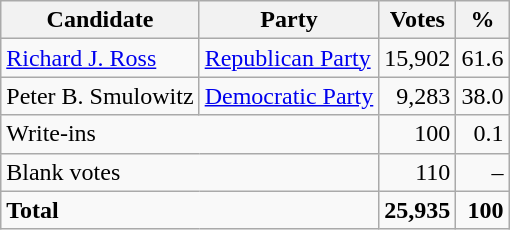<table class=wikitable style=text-align:right>
<tr>
<th>Candidate</th>
<th>Party</th>
<th>Votes</th>
<th>%</th>
</tr>
<tr>
<td align=left><a href='#'>Richard J. Ross</a></td>
<td align=left><a href='#'>Republican Party</a></td>
<td>15,902</td>
<td>61.6</td>
</tr>
<tr>
<td align=left>Peter B. Smulowitz</td>
<td align=left><a href='#'>Democratic Party</a></td>
<td>9,283</td>
<td>38.0</td>
</tr>
<tr>
<td align=left colspan=2>Write-ins</td>
<td>100</td>
<td>0.1</td>
</tr>
<tr>
<td align=left colspan=2>Blank votes</td>
<td>110</td>
<td>–</td>
</tr>
<tr>
<td align=left colspan=2><strong>Total</strong></td>
<td><strong>25,935</strong></td>
<td><strong>100</strong></td>
</tr>
</table>
